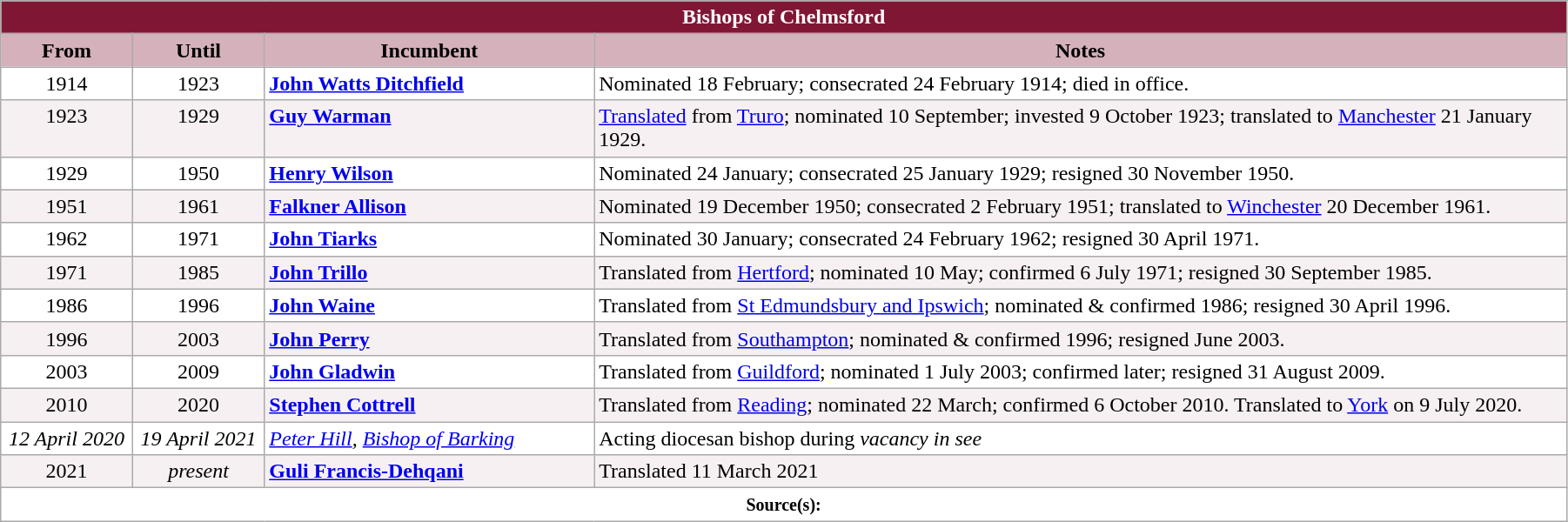<table class="wikitable" style="width:95%;" border="1" cellpadding="2">
<tr>
<th colspan="4" style="background-color: #7F1734; color: white;">Bishops of Chelmsford</th>
</tr>
<tr>
<th style="background-color: #D4B1BB; width: 8%;">From</th>
<th style="background-color: #D4B1BB; width: 8%;">Until</th>
<th style="background-color: #D4B1BB; width: 20%;">Incumbent</th>
<th style="background-color: #D4B1BB; width: 59%;">Notes</th>
</tr>
<tr valign="top" style="background-color: white;">
<td style="text-align: center;">1914</td>
<td style="text-align: center;">1923</td>
<td><strong><a href='#'>John Watts Ditchfield</a></strong></td>
<td>Nominated 18 February; consecrated 24 February 1914; died in office.</td>
</tr>
<tr valign="top" style="background-color: #F7F0F2;">
<td style="text-align: center;">1923</td>
<td style="text-align: center;">1929</td>
<td><strong><a href='#'>Guy Warman</a></strong></td>
<td><a href='#'>Translated</a> from <a href='#'>Truro</a>; nominated 10 September; invested 9 October 1923; translated to <a href='#'>Manchester</a> 21 January 1929.</td>
</tr>
<tr valign="top" style="background-color: white;">
<td style="text-align: center;">1929</td>
<td style="text-align: center;">1950</td>
<td><strong><a href='#'>Henry Wilson</a></strong></td>
<td>Nominated 24 January; consecrated 25 January 1929; resigned 30 November 1950.</td>
</tr>
<tr valign="top" style="background-color: #F7F0F2;">
<td style="text-align: center;">1951</td>
<td style="text-align: center;">1961</td>
<td><strong><a href='#'>Falkner Allison</a></strong></td>
<td>Nominated 19 December 1950; consecrated 2 February 1951; translated to <a href='#'>Winchester</a> 20 December 1961.</td>
</tr>
<tr valign="top" style="background-color: white;">
<td style="text-align: center;">1962</td>
<td style="text-align: center;">1971</td>
<td><strong><a href='#'>John Tiarks</a></strong></td>
<td>Nominated 30 January; consecrated 24 February 1962; resigned 30 April 1971.</td>
</tr>
<tr valign="top" style="background-color: #F7F0F2;">
<td style="text-align: center;">1971</td>
<td style="text-align: center;">1985</td>
<td><strong><a href='#'>John Trillo</a></strong></td>
<td>Translated from <a href='#'>Hertford</a>; nominated 10 May; confirmed 6 July 1971; resigned 30 September 1985.</td>
</tr>
<tr valign="top" style="background-color: white;">
<td style="text-align: center;">1986</td>
<td style="text-align: center;">1996</td>
<td><strong><a href='#'>John Waine</a></strong></td>
<td>Translated from <a href='#'>St Edmundsbury and Ipswich</a>; nominated & confirmed 1986; resigned 30 April 1996.</td>
</tr>
<tr valign="top" style="background-color: #F7F0F2;">
<td style="text-align: center;">1996</td>
<td style="text-align: center;">2003</td>
<td><strong><a href='#'>John Perry</a></strong></td>
<td>Translated from <a href='#'>Southampton</a>; nominated & confirmed 1996; resigned June 2003.</td>
</tr>
<tr valign="top" style="background-color: white;">
<td style="text-align: center;">2003</td>
<td style="text-align: center;">2009</td>
<td><strong><a href='#'>John Gladwin</a></strong></td>
<td>Translated from <a href='#'>Guildford</a>; nominated 1 July 2003; confirmed later; resigned 31 August 2009.</td>
</tr>
<tr valign="top" style="background-color: #F7F0F2;">
<td style="text-align: center;">2010</td>
<td style="text-align: center;">2020</td>
<td> <strong><a href='#'>Stephen Cottrell</a></strong></td>
<td>Translated from <a href='#'>Reading</a>; nominated 22 March; confirmed 6 October 2010. Translated to <a href='#'>York</a> on 9 July 2020.</td>
</tr>
<tr valign="top" style="background-color: white;">
<td style="text-align: center;"><em>12 April 2020</em></td>
<td style="text-align: center;"><em>19 April 2021</em></td>
<td> <em><a href='#'>Peter Hill</a>, <a href='#'>Bishop of Barking</a></em></td>
<td>Acting diocesan bishop during <em>vacancy in see</em></td>
</tr>
<tr valign="top" style="background-color: #F7F0F2;">
<td style="text-align: center;">2021</td>
<td style="text-align: center;"><em>present</em></td>
<td><strong><a href='#'>Guli Francis-Dehqani</a></strong></td>
<td> Translated 11 March 2021</td>
</tr>
<tr valign="top" style="background-color: white;">
<td colspan="4" style="text-align: center;"><small><strong>Source(s):</strong> </small></td>
</tr>
</table>
